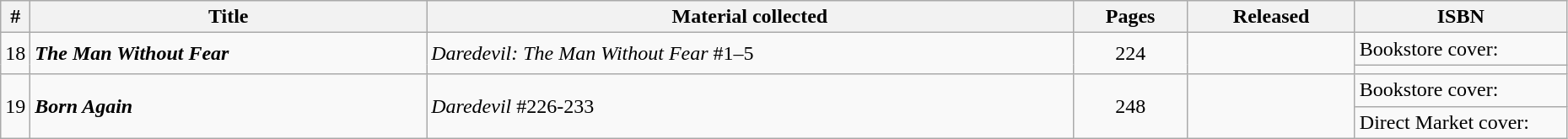<table class="wikitable sortable" width=98%>
<tr>
<th width="4px">#</th>
<th>Title</th>
<th>Material collected</th>
<th>Pages</th>
<th>Released</th>
<th class="unsortable" style="width: 10em;">ISBN</th>
</tr>
<tr>
<td rowspan=2>18</td>
<td rowspan=2><strong><em>The Man Without Fear</em></strong></td>
<td rowspan=2><em>Daredevil: The Man Without Fear</em> #1–5</td>
<td rowspan=2 style="text-align: center;">224</td>
<td rowspan=2 style="text-align: center;"></td>
<td>Bookstore cover: </td>
</tr>
<tr>
<td></td>
</tr>
<tr>
<td rowspan=2>19</td>
<td rowspan=2><strong><em>Born Again</em></strong></td>
<td rowspan=2><em>Daredevil</em> #226-233</td>
<td rowspan=2 style="text-align: center;">248</td>
<td rowspan=2 style="text-align: center;"></td>
<td>Bookstore cover: </td>
</tr>
<tr>
<td>Direct Market cover: </td>
</tr>
</table>
